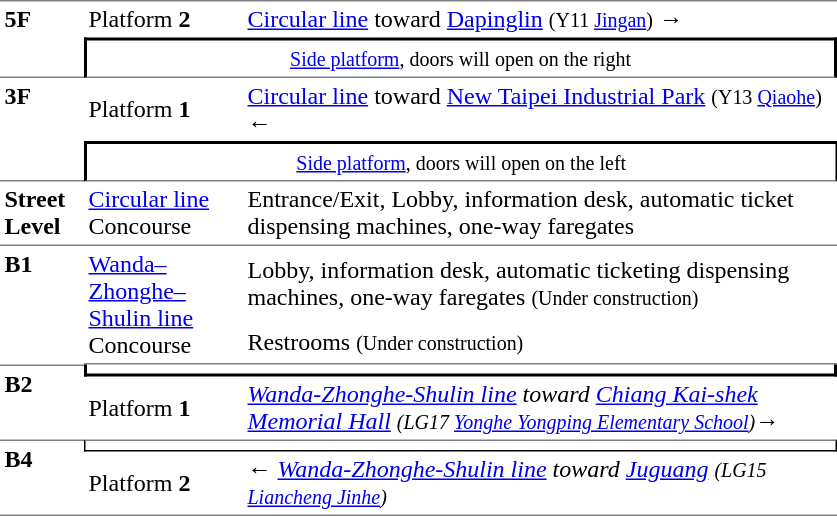<table table border=0 cellspacing=0 cellpadding=3>
<tr>
<td style="border-bottom:solid 1px gray;" valign=top></td>
<td style="border-bottom:solid 1px gray;"></td>
<td style="border-bottom:solid 1px gray;"></td>
</tr>
<tr>
<td style="border-bottom:solid 1px gray;" rowspan=2 valign=top><strong>5F</strong></td>
<td style="border-bottom:solid 0px gray;">Platform <span><strong>2</strong></span></td>
<td> <a href='#'>Circular line</a> toward <a href='#'>Dapinglin</a> <small>(Y11 <a href='#'>Jingan</a>)</small> →</td>
</tr>
<tr>
<td style="border-right:solid 2px black;border-left:solid 2px black;border-bottom:solid 1px gray;border-top:solid 2px black;text-align:center;" colspan=2><small><a href='#'>Side platform</a>, doors will open on the right</small></td>
</tr>
<tr>
<td style="border-bottom:solid 1px gray;" rowspan=2 valign=top><strong>3F</strong></td>
<td style="border-bottom:solid 0px gray;">Platform <span><strong>1</strong></span></td>
<td> <a href='#'>Circular line</a> toward <a href='#'>New Taipei Industrial Park</a> <small>(Y13 <a href='#'>Qiaohe</a>)</small> ←</td>
</tr>
<tr>
<td style="border-right:solid 1px black;border-left:solid 2px black;border-bottom:solid 1px gray;border-top:solid 2px black;text-align:center;" colspan=2><small><a href='#'>Side platform</a>, doors will open on the left</small></td>
</tr>
<tr>
<td style="border-bottom:solid 1px gray;" width=50 valign=top><strong>Street Level</strong></td>
<td style="border-top:solid 0px gray;border-bottom:solid 1px gray;" width=100 valign=top><a href='#'>Circular line</a> Concourse</td>
<td style="border-top:solid 0px gray;border-bottom:solid 1px gray;" width=390 valign=top>Entrance/Exit, Lobby, information desk, automatic ticket dispensing machines, one-way faregates</td>
</tr>
<tr>
<td rowspan=2 valign=top><strong>B1</strong></td>
<td style="border-bottom:solid 1px gray;" rowspan=2 valign=top><a href='#'>Wanda–Zhonghe–Shulin line</a> Concourse</td>
<td>Lobby, information desk, automatic ticketing dispensing machines, one-way faregates <small>(Under construction)</small></td>
</tr>
<tr>
<td style="border-bottom:solid 1px gray;">Restrooms <small>(Under construction)</small></td>
</tr>
<tr>
<td style="border-bottom:solid 0px gray;border-top:solid 1px gray;"  rowspan=2 valign=top><strong>B2</strong></td>
<td style="border-right:solid 2px black;border-left:solid 2px black;border-bottom:solid 2px black;" colspan=2><em></em></td>
</tr>
<tr>
<td>Platform <span><strong>1</strong></span></td>
<td><em> <a href='#'>Wanda-Zhonghe-Shulin line</a> toward <a href='#'>Chiang Kai-shek Memorial Hall</a> <small>(LG17 <a href='#'>Yonghe Yongping Elementary School</a>)</small></em>→</td>
</tr>
<tr>
<td style="border-bottom:solid 1px gray;border-top:solid 1px gray;" rowspan=2 valign=top><strong>B4</strong></td>
<td style="border-right:solid 1px black;border-left:solid 1px black;border-bottom:solid 1px black;border-top:solid 1px gray;"  colspan=2><em></em></td>
</tr>
<tr>
<td style="border-bottom:solid 1px gray;">Platform <span><strong>2</strong></span></td>
<td style="border-bottom:solid 1px gray;">←<em> <a href='#'>Wanda-Zhonghe-Shulin line</a> toward <a href='#'>Juguang</a> <small>(LG15 <a href='#'>Liancheng Jinhe</a>)</small></em></td>
</tr>
</table>
